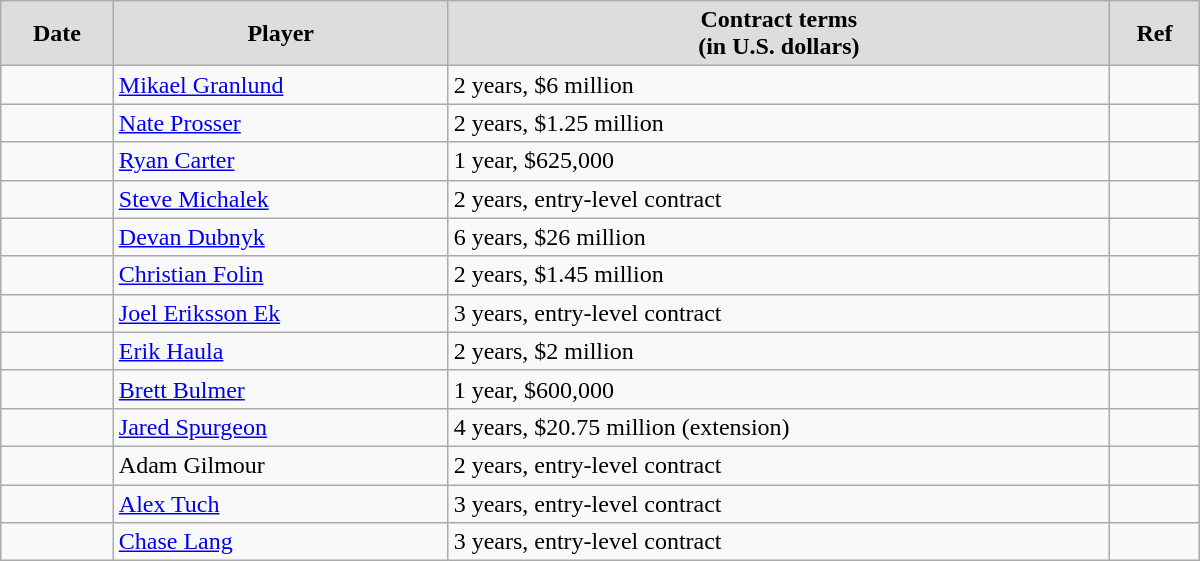<table class="wikitable" style="border-collapse: collapse; width: 50em; padding: 3;">
<tr align="center" bgcolor="#dddddd">
<td><strong>Date</strong></td>
<td><strong>Player</strong></td>
<td><strong>Contract terms</strong><br><strong>(in U.S. dollars)</strong></td>
<td><strong>Ref</strong></td>
</tr>
<tr>
<td></td>
<td><a href='#'>Mikael Granlund</a></td>
<td>2 years, $6 million</td>
<td></td>
</tr>
<tr>
<td></td>
<td><a href='#'>Nate Prosser</a></td>
<td>2 years, $1.25 million</td>
<td></td>
</tr>
<tr>
<td></td>
<td><a href='#'>Ryan Carter</a></td>
<td>1 year, $625,000</td>
<td></td>
</tr>
<tr>
<td></td>
<td><a href='#'>Steve Michalek</a></td>
<td>2 years, entry-level contract</td>
<td></td>
</tr>
<tr>
<td></td>
<td><a href='#'>Devan Dubnyk</a></td>
<td>6 years, $26 million</td>
<td></td>
</tr>
<tr>
<td></td>
<td><a href='#'>Christian Folin</a></td>
<td>2 years, $1.45 million</td>
<td></td>
</tr>
<tr>
<td></td>
<td><a href='#'>Joel Eriksson Ek</a></td>
<td>3 years, entry-level contract</td>
<td></td>
</tr>
<tr>
<td></td>
<td><a href='#'>Erik Haula</a></td>
<td>2 years, $2 million</td>
<td></td>
</tr>
<tr>
<td></td>
<td><a href='#'>Brett Bulmer</a></td>
<td>1 year, $600,000</td>
<td></td>
</tr>
<tr>
<td></td>
<td><a href='#'>Jared Spurgeon</a></td>
<td>4 years, $20.75 million (extension)</td>
<td></td>
</tr>
<tr>
<td></td>
<td>Adam Gilmour</td>
<td>2 years, entry-level contract</td>
<td></td>
</tr>
<tr>
<td></td>
<td><a href='#'>Alex Tuch</a></td>
<td>3 years, entry-level contract</td>
<td></td>
</tr>
<tr>
<td></td>
<td><a href='#'>Chase Lang</a></td>
<td>3 years, entry-level contract</td>
<td></td>
</tr>
</table>
